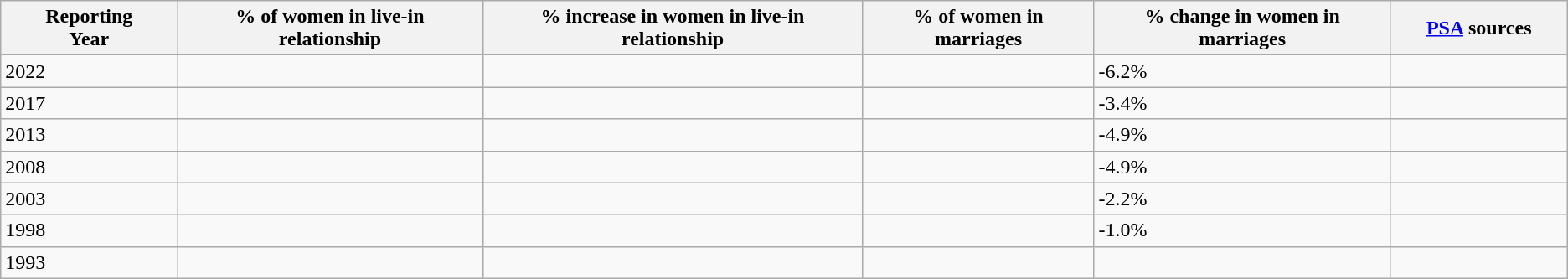<table class="wikitable sortable static-row-numbers col2right col3right col4right col5right mw-datatable">
<tr>
<th style="width:100pt;">Reporting <br>Year</th>
<th data-sort-type="number">% of women in live-in relationship</th>
<th>% increase in women in live-in relationship</th>
<th>% of women in marriages</th>
<th>% change in women in marriages</th>
<th style="width:100pt;"><a href='#'>PSA</a> sources</th>
</tr>
<tr>
<td>2022</td>
<td></td>
<td></td>
<td></td>
<td>-6.2%</td>
<td></td>
</tr>
<tr>
<td>2017</td>
<td></td>
<td></td>
<td></td>
<td>-3.4%</td>
<td></td>
</tr>
<tr>
<td>2013</td>
<td></td>
<td></td>
<td></td>
<td>-4.9%</td>
<td></td>
</tr>
<tr>
<td>2008</td>
<td></td>
<td></td>
<td></td>
<td>-4.9%</td>
<td></td>
</tr>
<tr>
<td>2003</td>
<td></td>
<td></td>
<td></td>
<td>-2.2%</td>
<td></td>
</tr>
<tr>
<td>1998</td>
<td></td>
<td></td>
<td></td>
<td>-1.0%</td>
<td></td>
</tr>
<tr>
<td>1993</td>
<td></td>
<td></td>
<td></td>
<td></td>
<td></td>
</tr>
</table>
